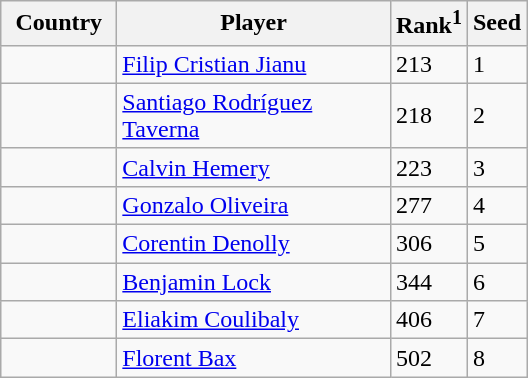<table class="sortable wikitable">
<tr>
<th width="70">Country</th>
<th width="175">Player</th>
<th>Rank<sup>1</sup></th>
<th>Seed</th>
</tr>
<tr>
<td></td>
<td><a href='#'>Filip Cristian Jianu</a></td>
<td>213</td>
<td>1</td>
</tr>
<tr>
<td></td>
<td><a href='#'>Santiago Rodríguez Taverna</a></td>
<td>218</td>
<td>2</td>
</tr>
<tr>
<td></td>
<td><a href='#'>Calvin Hemery</a></td>
<td>223</td>
<td>3</td>
</tr>
<tr>
<td></td>
<td><a href='#'>Gonzalo Oliveira</a></td>
<td>277</td>
<td>4</td>
</tr>
<tr>
<td></td>
<td><a href='#'>Corentin Denolly</a></td>
<td>306</td>
<td>5</td>
</tr>
<tr>
<td></td>
<td><a href='#'>Benjamin Lock</a></td>
<td>344</td>
<td>6</td>
</tr>
<tr>
<td></td>
<td><a href='#'>Eliakim Coulibaly</a></td>
<td>406</td>
<td>7</td>
</tr>
<tr>
<td></td>
<td><a href='#'>Florent Bax</a></td>
<td>502</td>
<td>8</td>
</tr>
</table>
